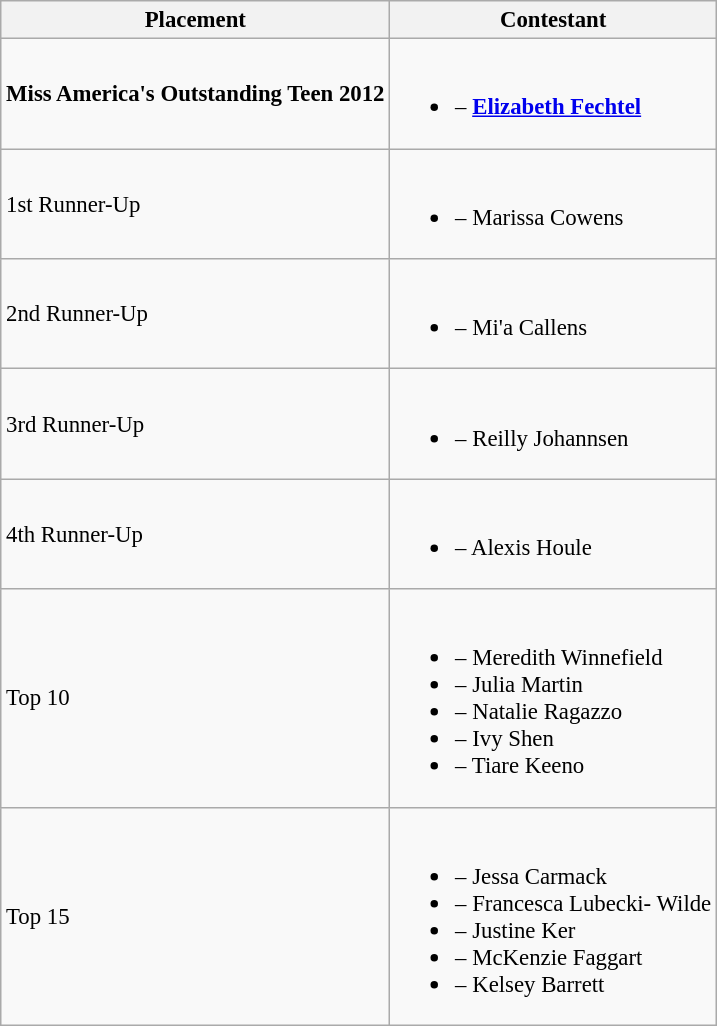<table class="wikitable sortable" style="font-size: 95%;">
<tr>
<th>Placement</th>
<th>Contestant</th>
</tr>
<tr>
<td><strong>Miss America's Outstanding Teen 2012</strong></td>
<td><br><ul><li><strong></strong> – <strong><a href='#'>Elizabeth Fechtel</a></strong></li></ul></td>
</tr>
<tr>
<td>1st Runner-Up</td>
<td><br><ul><li> – Marissa Cowens</li></ul></td>
</tr>
<tr>
<td>2nd Runner-Up</td>
<td><br><ul><li> – Mi'a Callens</li></ul></td>
</tr>
<tr>
<td>3rd Runner-Up</td>
<td><br><ul><li> – Reilly Johannsen</li></ul></td>
</tr>
<tr>
<td>4th Runner-Up</td>
<td><br><ul><li> – Alexis Houle</li></ul></td>
</tr>
<tr>
<td>Top 10</td>
<td><br><ul><li> – Meredith Winnefield</li><li> – Julia Martin</li><li> – Natalie Ragazzo</li><li> – Ivy Shen</li><li> – Tiare Keeno</li></ul></td>
</tr>
<tr>
<td>Top 15</td>
<td><br><ul><li> – Jessa Carmack</li><li> – Francesca Lubecki- Wilde</li><li> – Justine Ker</li><li> – McKenzie Faggart</li><li> – Kelsey Barrett</li></ul></td>
</tr>
</table>
